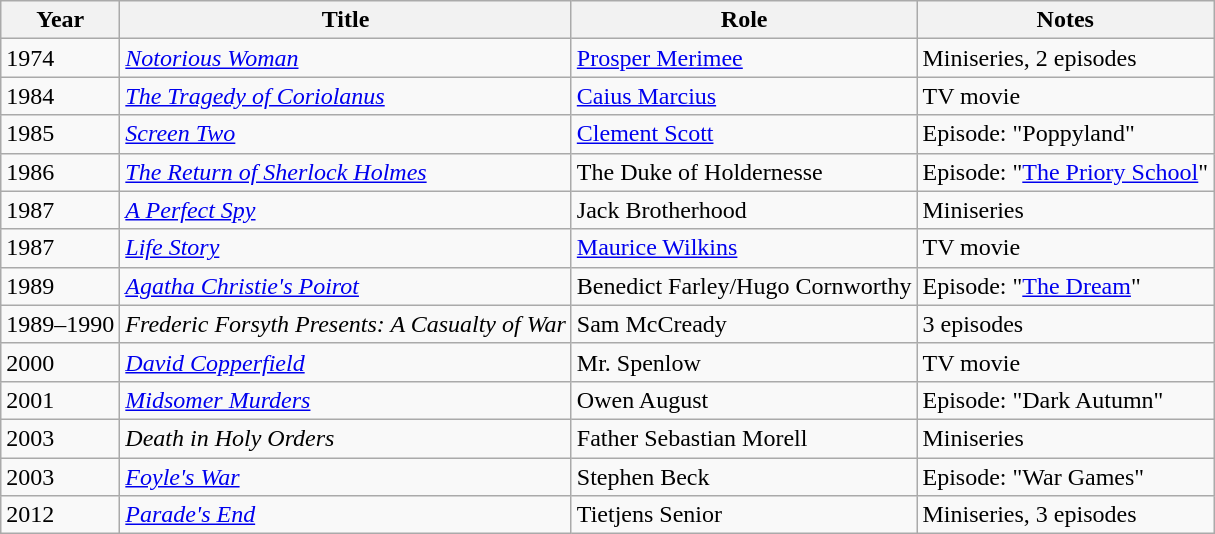<table class="wikitable">
<tr>
<th>Year</th>
<th>Title</th>
<th>Role</th>
<th>Notes</th>
</tr>
<tr>
<td>1974</td>
<td><em><a href='#'>Notorious Woman</a></em></td>
<td><a href='#'>Prosper Merimee</a></td>
<td>Miniseries, 2 episodes</td>
</tr>
<tr>
<td>1984</td>
<td><em><a href='#'>The Tragedy of Coriolanus</a></em></td>
<td><a href='#'>Caius Marcius</a></td>
<td>TV movie</td>
</tr>
<tr>
<td>1985</td>
<td><em><a href='#'>Screen Two</a></em></td>
<td><a href='#'>Clement Scott</a></td>
<td>Episode: "Poppyland"</td>
</tr>
<tr>
<td>1986</td>
<td><em><a href='#'>The Return of Sherlock Holmes</a></em></td>
<td>The Duke of Holdernesse</td>
<td>Episode: "<a href='#'>The Priory School</a>"</td>
</tr>
<tr>
<td>1987</td>
<td><em><a href='#'>A Perfect Spy</a></em></td>
<td>Jack Brotherhood</td>
<td>Miniseries</td>
</tr>
<tr>
<td>1987</td>
<td><em><a href='#'>Life Story</a></em></td>
<td><a href='#'>Maurice Wilkins</a></td>
<td>TV movie</td>
</tr>
<tr>
<td>1989</td>
<td><em><a href='#'>Agatha Christie's Poirot</a></em></td>
<td>Benedict Farley/Hugo Cornworthy</td>
<td>Episode: "<a href='#'>The Dream</a>"</td>
</tr>
<tr>
<td>1989–1990</td>
<td><em>Frederic Forsyth Presents: A Casualty of War</em></td>
<td>Sam McCready</td>
<td>3 episodes</td>
</tr>
<tr>
<td>2000</td>
<td><em><a href='#'>David Copperfield</a></em></td>
<td>Mr. Spenlow</td>
<td>TV movie</td>
</tr>
<tr>
<td>2001</td>
<td><em><a href='#'>Midsomer Murders</a></em></td>
<td>Owen August</td>
<td>Episode: "Dark Autumn"</td>
</tr>
<tr>
<td>2003</td>
<td><em>Death in Holy Orders</em></td>
<td>Father Sebastian Morell</td>
<td>Miniseries</td>
</tr>
<tr>
<td>2003</td>
<td><em><a href='#'>Foyle's War</a></em></td>
<td>Stephen Beck</td>
<td>Episode: "War Games"</td>
</tr>
<tr>
<td>2012</td>
<td><em><a href='#'>Parade's End</a></em></td>
<td>Tietjens Senior</td>
<td>Miniseries, 3 episodes</td>
</tr>
</table>
